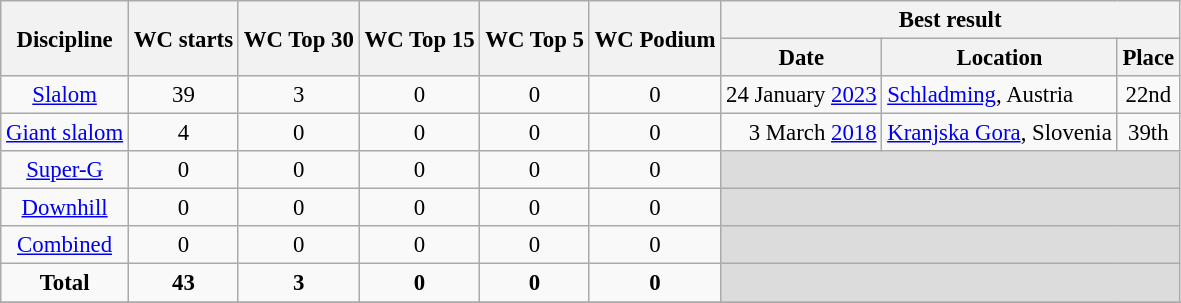<table class="wikitable" style="text-align:center; font-size:95%;">
<tr>
<th rowspan=2>Discipline</th>
<th rowspan=2>WC starts</th>
<th rowspan=2>WC Top 30</th>
<th rowspan=2>WC Top 15</th>
<th rowspan=2>WC Top 5</th>
<th rowspan=2>WC Podium</th>
<th colspan=3>Best result</th>
</tr>
<tr>
<th>Date</th>
<th>Location</th>
<th>Place</th>
</tr>
<tr>
<td><a href='#'>Slalom</a></td>
<td>39</td>
<td>3</td>
<td>0</td>
<td>0</td>
<td>0</td>
<td align=right>24 January <a href='#'>2023</a></td>
<td align=left> <a href='#'>Schladming</a>, Austria</td>
<td>22nd</td>
</tr>
<tr>
<td><a href='#'>Giant slalom</a></td>
<td>4</td>
<td>0</td>
<td>0</td>
<td>0</td>
<td>0</td>
<td align=right>3 March <a href='#'>2018</a></td>
<td align=left> <a href='#'>Kranjska Gora</a>, Slovenia</td>
<td>39th</td>
</tr>
<tr>
<td><a href='#'>Super-G</a></td>
<td>0</td>
<td>0</td>
<td>0</td>
<td>0</td>
<td>0</td>
<td colspan=3 bgcolor=#DCDCDC></td>
</tr>
<tr>
<td><a href='#'>Downhill</a></td>
<td>0</td>
<td>0</td>
<td>0</td>
<td>0</td>
<td>0</td>
<td colspan=3 bgcolor=#DCDCDC></td>
</tr>
<tr>
<td><a href='#'>Combined</a></td>
<td>0</td>
<td>0</td>
<td>0</td>
<td>0</td>
<td>0</td>
<td colspan=3 bgcolor=#DCDCDC></td>
</tr>
<tr>
<td align=center><strong>Total</strong></td>
<td><strong>43</strong></td>
<td><strong>3</strong></td>
<td><strong>0</strong></td>
<td><strong>0</strong></td>
<td><strong>0</strong></td>
<td colspan=3 bgcolor=#DCDCDC></td>
</tr>
<tr>
</tr>
</table>
